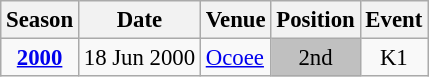<table class="wikitable" style="text-align:center; font-size:95%;">
<tr>
<th>Season</th>
<th>Date</th>
<th>Venue</th>
<th>Position</th>
<th>Event</th>
</tr>
<tr>
<td><strong><a href='#'>2000</a></strong></td>
<td align=right>18 Jun 2000</td>
<td align=left><a href='#'>Ocoee</a></td>
<td bgcolor=silver>2nd</td>
<td>K1</td>
</tr>
</table>
